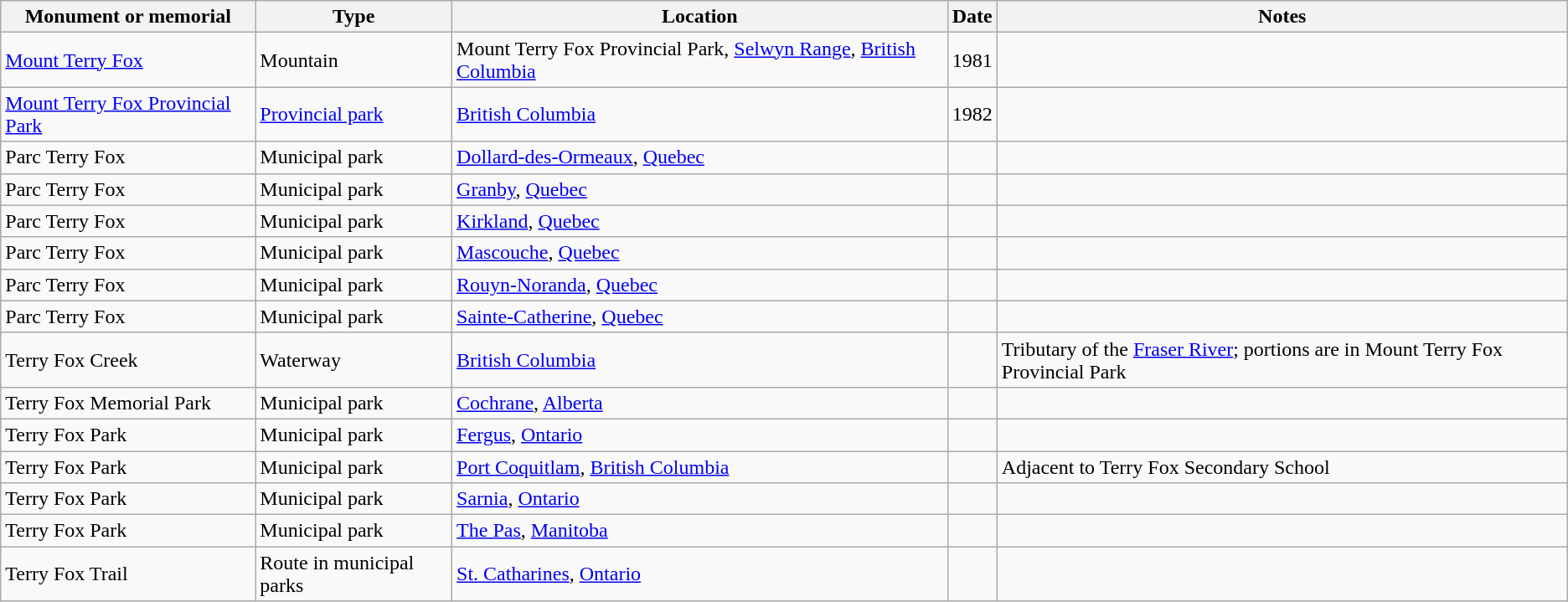<table class="wikitable">
<tr>
<th>Monument or memorial</th>
<th>Type</th>
<th>Location</th>
<th>Date</th>
<th>Notes</th>
</tr>
<tr>
<td><a href='#'>Mount Terry Fox</a></td>
<td>Mountain</td>
<td>Mount Terry Fox Provincial Park, <a href='#'>Selwyn Range</a>, <a href='#'>British Columbia</a></td>
<td>1981</td>
<td></td>
</tr>
<tr>
<td><a href='#'>Mount Terry Fox Provincial Park</a></td>
<td><a href='#'>Provincial park</a></td>
<td><a href='#'>British Columbia</a></td>
<td>1982</td>
<td></td>
</tr>
<tr>
<td>Parc Terry Fox</td>
<td>Municipal park</td>
<td><a href='#'>Dollard-des-Ormeaux</a>, <a href='#'>Quebec</a></td>
<td></td>
<td></td>
</tr>
<tr>
<td>Parc Terry Fox</td>
<td>Municipal park</td>
<td><a href='#'>Granby</a>, <a href='#'>Quebec</a></td>
<td></td>
<td></td>
</tr>
<tr>
<td>Parc Terry Fox</td>
<td>Municipal park</td>
<td><a href='#'>Kirkland</a>, <a href='#'>Quebec</a></td>
<td></td>
<td></td>
</tr>
<tr>
<td>Parc Terry Fox</td>
<td>Municipal park</td>
<td><a href='#'>Mascouche</a>, <a href='#'>Quebec</a></td>
<td></td>
<td></td>
</tr>
<tr>
<td>Parc Terry Fox</td>
<td>Municipal park</td>
<td><a href='#'>Rouyn-Noranda</a>, <a href='#'>Quebec</a></td>
<td></td>
<td></td>
</tr>
<tr>
<td>Parc Terry Fox</td>
<td>Municipal park</td>
<td><a href='#'>Sainte-Catherine</a>, <a href='#'>Quebec</a></td>
<td></td>
<td></td>
</tr>
<tr>
<td>Terry Fox Creek</td>
<td>Waterway</td>
<td><a href='#'>British Columbia</a></td>
<td></td>
<td>Tributary of the <a href='#'>Fraser River</a>; portions are in Mount Terry Fox Provincial Park</td>
</tr>
<tr>
<td>Terry Fox Memorial Park</td>
<td>Municipal park</td>
<td><a href='#'>Cochrane</a>, <a href='#'>Alberta</a></td>
<td></td>
<td></td>
</tr>
<tr>
<td>Terry Fox Park</td>
<td>Municipal park</td>
<td><a href='#'>Fergus</a>, <a href='#'>Ontario</a></td>
<td></td>
<td></td>
</tr>
<tr>
<td>Terry Fox Park</td>
<td>Municipal park</td>
<td><a href='#'>Port Coquitlam</a>, <a href='#'>British Columbia</a></td>
<td></td>
<td>Adjacent to Terry Fox Secondary School</td>
</tr>
<tr>
<td>Terry Fox Park</td>
<td>Municipal park</td>
<td><a href='#'>Sarnia</a>, <a href='#'>Ontario</a></td>
<td></td>
<td></td>
</tr>
<tr>
<td>Terry Fox Park</td>
<td>Municipal park</td>
<td><a href='#'>The Pas</a>, <a href='#'>Manitoba</a></td>
<td></td>
<td></td>
</tr>
<tr>
<td>Terry Fox Trail</td>
<td>Route in municipal parks</td>
<td><a href='#'>St. Catharines</a>, <a href='#'>Ontario</a></td>
<td></td>
<td></td>
</tr>
</table>
